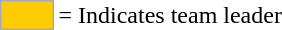<table>
<tr>
<td style="background-color:#FFCC00; border:1px solid #aaaaaa; width:2em;"></td>
<td>= Indicates team leader</td>
</tr>
</table>
